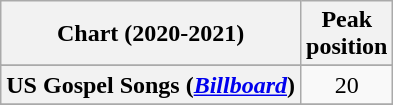<table class="wikitable plainrowheaders" style="text-align:center">
<tr>
<th scope="col">Chart (2020-2021)</th>
<th scope="col">Peak<br>position</th>
</tr>
<tr>
</tr>
<tr>
<th scope="row">US Gospel Songs (<a href='#'><em>Billboard</em></a>)</th>
<td>20</td>
</tr>
<tr>
</tr>
</table>
